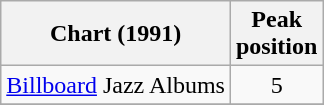<table class="wikitable">
<tr>
<th>Chart (1991)</th>
<th>Peak<br>position</th>
</tr>
<tr>
<td><a href='#'>Billboard</a> Jazz Albums</td>
<td align=center>5</td>
</tr>
<tr>
</tr>
</table>
